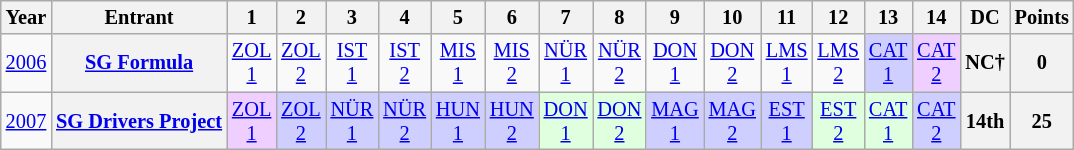<table class="wikitable" style="text-align:center; font-size:85%">
<tr>
<th>Year</th>
<th>Entrant</th>
<th>1</th>
<th>2</th>
<th>3</th>
<th>4</th>
<th>5</th>
<th>6</th>
<th>7</th>
<th>8</th>
<th>9</th>
<th>10</th>
<th>11</th>
<th>12</th>
<th>13</th>
<th>14</th>
<th>DC</th>
<th>Points</th>
</tr>
<tr>
<td><a href='#'>2006</a></td>
<th nowrap><a href='#'>SG Formula</a></th>
<td style="background:#;"><a href='#'>ZOL<br>1</a><br></td>
<td style="background:#;"><a href='#'>ZOL<br>2</a><br></td>
<td style="background:#;"><a href='#'>IST<br>1</a><br></td>
<td style="background:#;"><a href='#'>IST<br>2</a><br></td>
<td style="background:#;"><a href='#'>MIS<br>1</a><br></td>
<td style="background:#;"><a href='#'>MIS<br>2</a><br></td>
<td style="background:#;"><a href='#'>NÜR<br>1</a><br></td>
<td style="background:#;"><a href='#'>NÜR<br>2</a><br></td>
<td style="background:#;"><a href='#'>DON<br>1</a><br></td>
<td style="background:#;"><a href='#'>DON<br>2</a><br></td>
<td style="background:#;"><a href='#'>LMS<br>1</a><br></td>
<td style="background:#;"><a href='#'>LMS<br>2</a><br></td>
<td style="background:#cfcfff;"><a href='#'>CAT<br>1</a><br></td>
<td style="background:#efcfff;"><a href='#'>CAT<br>2</a><br></td>
<th>NC†</th>
<th>0</th>
</tr>
<tr>
<td><a href='#'>2007</a></td>
<th nowrap><a href='#'>SG Drivers Project</a></th>
<td style="background:#efcfff;"><a href='#'>ZOL<br>1</a><br></td>
<td style="background:#cfcfff;"><a href='#'>ZOL<br>2</a><br></td>
<td style="background:#cfcfff;"><a href='#'>NÜR<br>1</a><br></td>
<td style="background:#cfcfff;"><a href='#'>NÜR<br>2</a><br></td>
<td style="background:#cfcfff;"><a href='#'>HUN<br>1</a><br></td>
<td style="background:#cfcfff;"><a href='#'>HUN<br>2</a><br></td>
<td style="background:#dfffdf;"><a href='#'>DON<br>1</a><br></td>
<td style="background:#dfffdf;"><a href='#'>DON<br>2</a><br></td>
<td style="background:#cfcfff;"><a href='#'>MAG<br>1</a><br></td>
<td style="background:#cfcfff;"><a href='#'>MAG<br>2</a><br></td>
<td style="background:#cfcfff;"><a href='#'>EST<br>1</a><br></td>
<td style="background:#dfffdf;"><a href='#'>EST<br>2</a><br></td>
<td style="background:#dfffdf;"><a href='#'>CAT<br>1</a><br></td>
<td style="background:#cfcfff;"><a href='#'>CAT<br>2</a><br></td>
<th>14th</th>
<th>25</th>
</tr>
</table>
